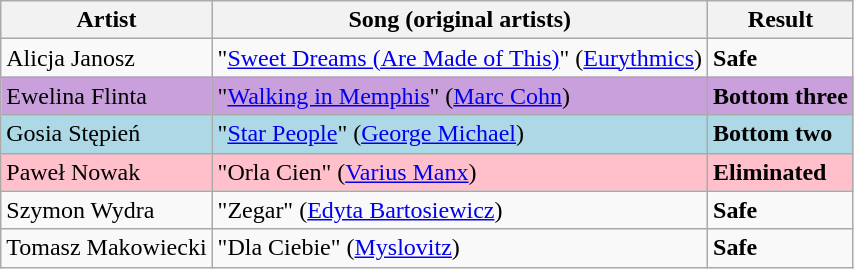<table class=wikitable>
<tr>
<th>Artist</th>
<th>Song (original artists)</th>
<th>Result</th>
</tr>
<tr>
<td>Alicja Janosz</td>
<td>"<a href='#'>Sweet Dreams (Are Made of This)</a>" (<a href='#'>Eurythmics</a>)</td>
<td><strong>Safe</strong></td>
</tr>
<tr style="background:#C9A0DC">
<td>Ewelina Flinta</td>
<td>"<a href='#'>Walking in Memphis</a>" (<a href='#'>Marc Cohn</a>)</td>
<td><strong>Bottom three</strong></td>
</tr>
<tr style="background:lightblue;">
<td>Gosia Stępień</td>
<td>"<a href='#'>Star People</a>" (<a href='#'>George Michael</a>)</td>
<td><strong>Bottom two</strong></td>
</tr>
<tr style="background:pink;">
<td>Paweł Nowak</td>
<td>"Orla Cien" (<a href='#'>Varius Manx</a>)</td>
<td><strong>Eliminated</strong></td>
</tr>
<tr>
<td>Szymon Wydra</td>
<td>"Zegar" (<a href='#'>Edyta Bartosiewicz</a>)</td>
<td><strong>Safe</strong></td>
</tr>
<tr>
<td>Tomasz Makowiecki</td>
<td>"Dla Ciebie" (<a href='#'>Myslovitz</a>)</td>
<td><strong>Safe</strong></td>
</tr>
</table>
